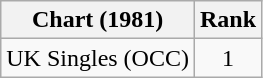<table class="wikitable">
<tr>
<th>Chart (1981)</th>
<th>Rank</th>
</tr>
<tr>
<td>UK Singles (OCC)</td>
<td align="center">1</td>
</tr>
</table>
